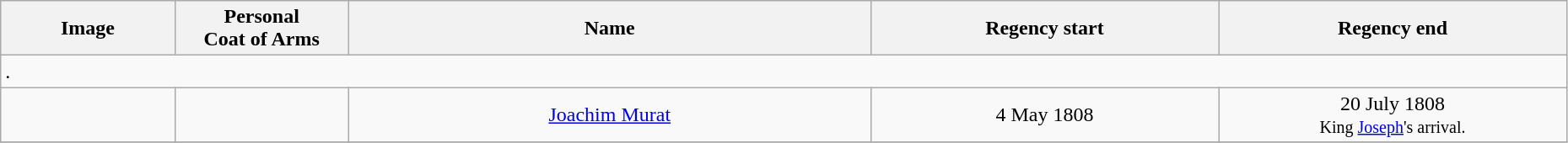<table width=98% class="wikitable">
<tr>
<th width=10%>Image</th>
<th width=10%>Personal<br>Coat of Arms</th>
<th width=30%>Name</th>
<th width=20%>Regency start</th>
<th width=20%>Regency end</th>
</tr>
<tr>
<td colspan=5>.</td>
</tr>
<tr>
<td align="center"></td>
<td align="center"></td>
<td align="center"><a href='#'>Joachim Murat</a></td>
<td align="center">4 May 1808</td>
<td align="center">20 July 1808<br><small>King <a href='#'>Joseph</a>'s arrival.</small></td>
</tr>
<tr>
</tr>
</table>
